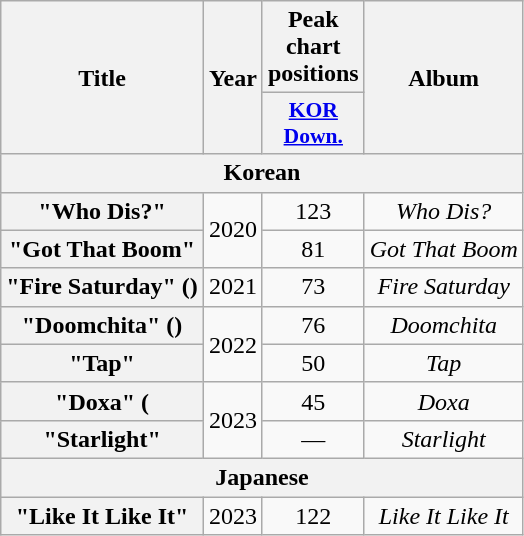<table class="wikitable plainrowheaders" style="text-align:center">
<tr>
<th scope="col" rowspan="2">Title</th>
<th scope="col" rowspan="2">Year</th>
<th scope="col">Peak chart positions</th>
<th scope="col" rowspan="2">Album</th>
</tr>
<tr>
<th style="font-size: 90%; width:2.5em"><a href='#'>KOR<br>Down.</a><br></th>
</tr>
<tr>
<th colspan="4">Korean</th>
</tr>
<tr>
<th scope="row">"Who Dis?"</th>
<td rowspan="2">2020</td>
<td>123</td>
<td><em>Who Dis?</em></td>
</tr>
<tr>
<th scope="row">"Got That Boom"</th>
<td>81</td>
<td><em>Got That Boom</em></td>
</tr>
<tr>
<th scope="row">"Fire Saturday" ()</th>
<td>2021</td>
<td>73</td>
<td><em>Fire Saturday</em></td>
</tr>
<tr>
<th scope="row">"Doomchita" ()</th>
<td rowspan="2">2022</td>
<td>76</td>
<td><em>Doomchita</em></td>
</tr>
<tr>
<th scope="row">"Tap"</th>
<td>50</td>
<td><em>Tap</em></td>
</tr>
<tr>
<th scope="row">"Doxa" (</th>
<td rowspan="2">2023</td>
<td>45</td>
<td><em>Doxa</em></td>
</tr>
<tr>
<th scope="row">"Starlight"</th>
<td>—</td>
<td><em>Starlight</em></td>
</tr>
<tr>
<th colspan="4">Japanese</th>
</tr>
<tr>
<th scope="row">"Like It Like It"</th>
<td>2023</td>
<td>122</td>
<td><em>Like It Like It</em><br></td>
</tr>
</table>
